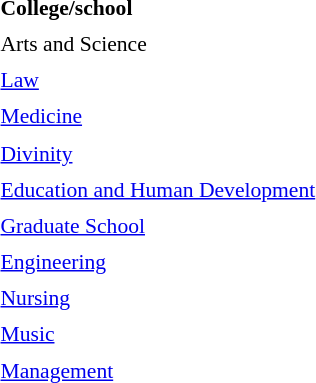<table class="toccolours" style="float:right; margin-left:1em; font-size:90%; line-height:1.4em; width:250px">
<tr>
<td><strong>College/school</strong></td>
<td></td>
</tr>
<tr>
<td>Arts and Science</td>
<td></td>
</tr>
<tr>
<td><a href='#'>Law</a></td>
<td></td>
</tr>
<tr>
<td><a href='#'>Medicine</a></td>
<td></td>
</tr>
<tr>
<td><a href='#'>Divinity</a></td>
<td></td>
</tr>
<tr>
<td><a href='#'>Education and Human Development</a></td>
<td></td>
</tr>
<tr>
<td><a href='#'>Graduate School</a></td>
<td></td>
</tr>
<tr>
<td><a href='#'>Engineering</a></td>
<td></td>
</tr>
<tr>
<td><a href='#'>Nursing</a></td>
<td></td>
</tr>
<tr>
<td><a href='#'>Music</a></td>
<td></td>
</tr>
<tr>
<td><a href='#'>Management</a></td>
<td></td>
</tr>
</table>
